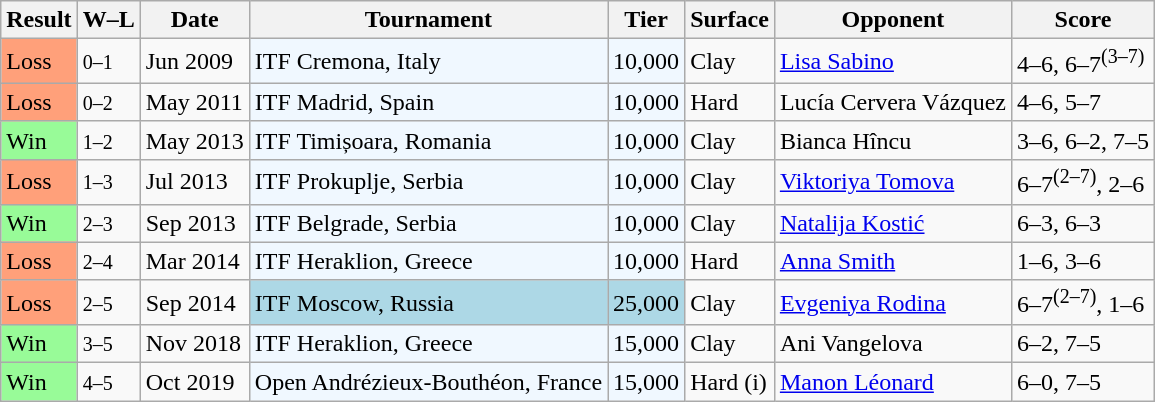<table class="sortable wikitable">
<tr>
<th>Result</th>
<th class="unsortable">W–L</th>
<th>Date</th>
<th>Tournament</th>
<th>Tier</th>
<th>Surface</th>
<th>Opponent</th>
<th class="unsortable">Score</th>
</tr>
<tr>
<td style="background:#ffa07a;">Loss</td>
<td><small>0–1</small></td>
<td>Jun 2009</td>
<td style="background:#f0f8ff;">ITF Cremona, Italy</td>
<td style="background:#f0f8ff;">10,000</td>
<td>Clay</td>
<td> <a href='#'>Lisa Sabino</a></td>
<td>4–6, 6–7<sup>(3–7)</sup></td>
</tr>
<tr>
<td style="background:#ffa07a;">Loss</td>
<td><small>0–2</small></td>
<td>May 2011</td>
<td style="background:#f0f8ff;">ITF Madrid, Spain</td>
<td style="background:#f0f8ff;">10,000</td>
<td>Hard</td>
<td> Lucía Cervera Vázquez</td>
<td>4–6, 5–7</td>
</tr>
<tr>
<td style="background:#98fb98;">Win</td>
<td><small>1–2</small></td>
<td>May 2013</td>
<td style="background:#f0f8ff;">ITF Timișoara, Romania</td>
<td style="background:#f0f8ff;">10,000</td>
<td>Clay</td>
<td> Bianca Hîncu</td>
<td>3–6, 6–2, 7–5</td>
</tr>
<tr>
<td style="background:#ffa07a;">Loss</td>
<td><small>1–3</small></td>
<td>Jul 2013</td>
<td style="background:#f0f8ff;">ITF Prokuplje, Serbia</td>
<td style="background:#f0f8ff;">10,000</td>
<td>Clay</td>
<td> <a href='#'>Viktoriya Tomova</a></td>
<td>6–7<sup>(2–7)</sup>, 2–6</td>
</tr>
<tr>
<td style="background:#98fb98;">Win</td>
<td><small>2–3</small></td>
<td>Sep 2013</td>
<td style="background:#f0f8ff;">ITF Belgrade, Serbia</td>
<td style="background:#f0f8ff;">10,000</td>
<td>Clay</td>
<td> <a href='#'>Natalija Kostić</a></td>
<td>6–3, 6–3</td>
</tr>
<tr>
<td style="background:#ffa07a;">Loss</td>
<td><small>2–4</small></td>
<td>Mar 2014</td>
<td style="background:#f0f8ff;">ITF Heraklion, Greece</td>
<td style="background:#f0f8ff;">10,000</td>
<td>Hard</td>
<td> <a href='#'>Anna Smith</a></td>
<td>1–6, 3–6</td>
</tr>
<tr>
<td style="background:#ffa07a;">Loss</td>
<td><small>2–5</small></td>
<td>Sep 2014</td>
<td style="background:lightblue;">ITF Moscow, Russia</td>
<td style="background:lightblue;">25,000</td>
<td>Clay</td>
<td> <a href='#'>Evgeniya Rodina</a></td>
<td>6–7<sup>(2–7)</sup>, 1–6</td>
</tr>
<tr>
<td style="background:#98fb98;">Win</td>
<td><small>3–5</small></td>
<td>Nov 2018</td>
<td style="background:#f0f8ff;">ITF Heraklion, Greece</td>
<td style="background:#f0f8ff;">15,000</td>
<td>Clay</td>
<td> Ani Vangelova</td>
<td>6–2, 7–5</td>
</tr>
<tr>
<td style="background:#98fb98;">Win</td>
<td><small>4–5</small></td>
<td>Oct 2019</td>
<td style="background:#f0f8ff;">Open Andrézieux-Bouthéon, France</td>
<td style="background:#f0f8ff;">15,000</td>
<td>Hard (i)</td>
<td> <a href='#'>Manon Léonard</a></td>
<td>6–0, 7–5</td>
</tr>
</table>
